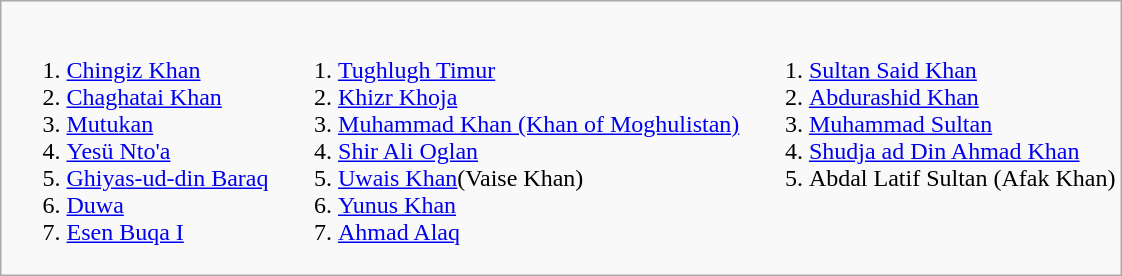<table class="wikitable " style="margin:1em auto 1em auto; page-break-inside:avoid">
<tr valign="top">
<td style="border:none;"><ol><br><li><a href='#'>Chingiz Khan</a></li>
<li><a href='#'>Chaghatai Khan</a></li>
<li><a href='#'>Mutukan</a></li>
<li><a href='#'>Yesü Nto'a</a></li>
<li><a href='#'>Ghiyas-ud-din Baraq</a></li>
<li><a href='#'>Duwa</a></li>
<li><a href='#'>Esen Buqa I</a></li>
</ol></td>
<td style="border:none"><ol><br><li><a href='#'>Tughlugh Timur</a></li>
<li><a href='#'>Khizr Khoja</a></li>
<li><a href='#'>Muhammad Khan (Khan of Moghulistan)</a></li>
<li><a href='#'>Shir Ali Oglan</a></li>
<li><a href='#'>Uwais Khan</a>(Vaise Khan)</li>
<li><a href='#'>Yunus Khan</a></li>
<li><a href='#'>Ahmad Alaq</a></li>
</ol></td>
<td style="border:none"><ol><br><li><a href='#'>Sultan Said Khan</a></li>
<li><a href='#'>Abdurashid Khan</a></li>
<li><a href='#'>Muhammad Sultan</a></li>
<li><a href='#'>Shudja ad Din Ahmad Khan</a></li>
<li>Abdal Latif Sultan (Afak Khan)</li>
</ol></td>
</tr>
</table>
